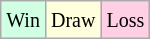<table class="wikitable">
<tr>
<td style="background:#d0ffe3;"><small>Win</small></td>
<td style="background:#ffd;"><small>Draw</small></td>
<td style="background:#ffd0e3;"><small>Loss</small></td>
</tr>
</table>
